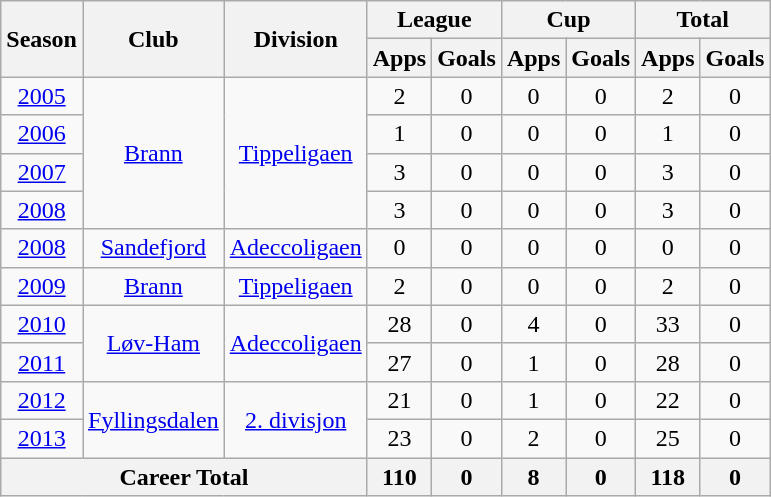<table class="wikitable" style="text-align: center;">
<tr>
<th rowspan="2">Season</th>
<th rowspan="2">Club</th>
<th rowspan="2">Division</th>
<th colspan="2">League</th>
<th colspan="2">Cup</th>
<th colspan="2">Total</th>
</tr>
<tr>
<th>Apps</th>
<th>Goals</th>
<th>Apps</th>
<th>Goals</th>
<th>Apps</th>
<th>Goals</th>
</tr>
<tr>
<td><a href='#'>2005</a></td>
<td rowspan="4" valign="center"><a href='#'>Brann</a></td>
<td rowspan="4" valign="center"><a href='#'>Tippeligaen</a></td>
<td>2</td>
<td>0</td>
<td>0</td>
<td>0</td>
<td>2</td>
<td>0</td>
</tr>
<tr>
<td><a href='#'>2006</a></td>
<td>1</td>
<td>0</td>
<td>0</td>
<td>0</td>
<td>1</td>
<td>0</td>
</tr>
<tr>
<td><a href='#'>2007</a></td>
<td>3</td>
<td>0</td>
<td>0</td>
<td>0</td>
<td>3</td>
<td>0</td>
</tr>
<tr>
<td><a href='#'>2008</a></td>
<td>3</td>
<td>0</td>
<td>0</td>
<td>0</td>
<td>3</td>
<td>0</td>
</tr>
<tr>
<td><a href='#'>2008</a></td>
<td rowspan="1" valign="center"><a href='#'>Sandefjord</a></td>
<td><a href='#'>Adeccoligaen</a></td>
<td>0</td>
<td>0</td>
<td>0</td>
<td>0</td>
<td>0</td>
<td>0</td>
</tr>
<tr>
<td><a href='#'>2009</a></td>
<td rowspan="1" valign="center"><a href='#'>Brann</a></td>
<td><a href='#'>Tippeligaen</a></td>
<td>2</td>
<td>0</td>
<td>0</td>
<td>0</td>
<td>2</td>
<td>0</td>
</tr>
<tr>
<td><a href='#'>2010</a></td>
<td rowspan="2" valign="center"><a href='#'>Løv-Ham</a></td>
<td rowspan="2" valign="center"><a href='#'>Adeccoligaen</a></td>
<td>28</td>
<td>0</td>
<td>4</td>
<td>0</td>
<td>33</td>
<td>0</td>
</tr>
<tr>
<td><a href='#'>2011</a></td>
<td>27</td>
<td>0</td>
<td>1</td>
<td>0</td>
<td>28</td>
<td>0</td>
</tr>
<tr>
<td><a href='#'>2012</a></td>
<td rowspan="2" valign="center"><a href='#'>Fyllingsdalen</a></td>
<td rowspan="2" valign="center"><a href='#'>2. divisjon</a></td>
<td>21</td>
<td>0</td>
<td>1</td>
<td>0</td>
<td>22</td>
<td>0</td>
</tr>
<tr>
<td><a href='#'>2013</a></td>
<td>23</td>
<td>0</td>
<td>2</td>
<td>0</td>
<td>25</td>
<td>0</td>
</tr>
<tr>
<th colspan="3">Career Total</th>
<th>110</th>
<th>0</th>
<th>8</th>
<th>0</th>
<th>118</th>
<th>0</th>
</tr>
</table>
